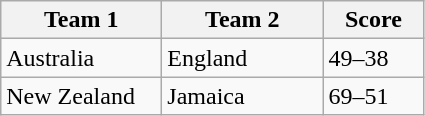<table class="wikitable" style="font-size: 100%">
<tr>
<th width=100>Team 1</th>
<th width=100>Team 2</th>
<th width=60>Score</th>
</tr>
<tr>
<td>Australia</td>
<td>England</td>
<td>49–38</td>
</tr>
<tr>
<td>New Zealand</td>
<td>Jamaica</td>
<td>69–51</td>
</tr>
</table>
